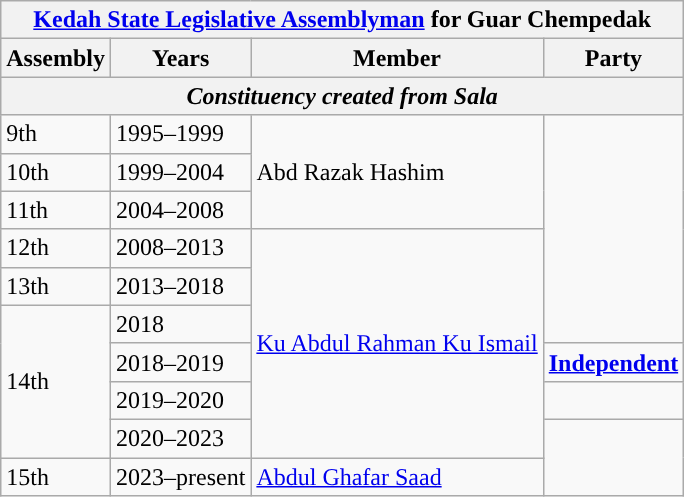<table class="wikitable">
<tr>
<th colspan="4"><a href='#'>Kedah State Legislative Assemblyman</a> for Guar Chempedak</th>
</tr>
<tr>
<th>Assembly</th>
<th>Years</th>
<th>Member</th>
<th>Party</th>
</tr>
<tr>
<th colspan="4" align="center"><em>Constituency created from Sala</em></th>
</tr>
<tr>
<td>9th</td>
<td>1995–1999</td>
<td rowspan="3">Abd Razak Hashim</td>
<td rowspan="6"></td>
</tr>
<tr>
<td>10th</td>
<td>1999–2004</td>
</tr>
<tr>
<td>11th</td>
<td>2004–2008</td>
</tr>
<tr>
<td>12th</td>
<td>2008–2013</td>
<td rowspan="6"><a href='#'>Ku Abdul Rahman Ku Ismail</a></td>
</tr>
<tr>
<td>13th</td>
<td>2013–2018</td>
</tr>
<tr>
<td rowspan="4">14th</td>
<td>2018</td>
</tr>
<tr>
<td>2018–2019</td>
<td><strong><a href='#'>Independent</a></strong></td>
</tr>
<tr>
<td>2019–2020</td>
<td></td>
</tr>
<tr>
<td>2020–2023</td>
<td rowspan="2"></td>
</tr>
<tr>
<td>15th</td>
<td>2023–present</td>
<td><a href='#'>Abdul Ghafar Saad</a></td>
</tr>
</table>
